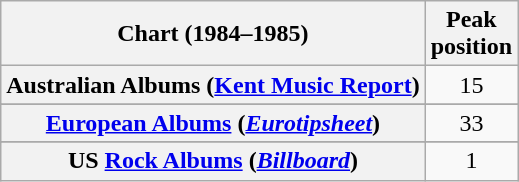<table class="wikitable plainrowheaders sortable" style="text-align:center">
<tr>
<th scope="col">Chart (1984–1985)</th>
<th scope="col">Peak<br>position</th>
</tr>
<tr>
<th scope="row">Australian Albums (<a href='#'>Kent Music Report</a>)</th>
<td>15</td>
</tr>
<tr>
</tr>
<tr>
</tr>
<tr>
<th scope="row"><a href='#'>European Albums</a> (<em><a href='#'>Eurotipsheet</a></em>)</th>
<td>33</td>
</tr>
<tr>
</tr>
<tr>
</tr>
<tr>
</tr>
<tr>
</tr>
<tr>
</tr>
<tr>
</tr>
<tr>
<th scope="row">US <a href='#'>Rock Albums</a> (<em><a href='#'>Billboard</a></em>)</th>
<td>1</td>
</tr>
</table>
